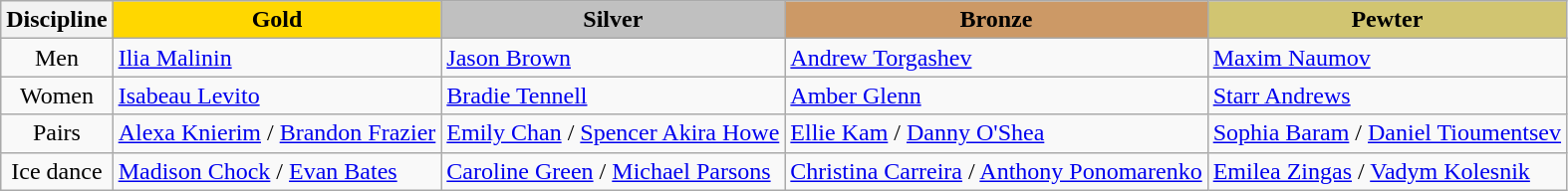<table class="wikitable">
<tr>
<th>Discipline</th>
<td align=center bgcolor=gold><strong>Gold</strong></td>
<td align=center bgcolor=silver><strong>Silver</strong></td>
<td align=center bgcolor=cc9966><strong>Bronze</strong></td>
<td align=center bgcolor=d1c571><strong>Pewter</strong></td>
</tr>
<tr>
<td align=center>Men</td>
<td><a href='#'>Ilia Malinin</a></td>
<td><a href='#'>Jason Brown</a></td>
<td><a href='#'>Andrew Torgashev</a></td>
<td><a href='#'>Maxim Naumov</a></td>
</tr>
<tr>
<td align=center>Women</td>
<td><a href='#'>Isabeau Levito</a></td>
<td><a href='#'>Bradie Tennell</a></td>
<td><a href='#'>Amber Glenn</a></td>
<td><a href='#'>Starr Andrews</a></td>
</tr>
<tr>
<td align=center>Pairs</td>
<td><a href='#'>Alexa Knierim</a> / <a href='#'>Brandon Frazier</a></td>
<td><a href='#'>Emily Chan</a> / <a href='#'>Spencer Akira Howe</a></td>
<td><a href='#'>Ellie Kam</a> / <a href='#'>Danny O'Shea</a></td>
<td><a href='#'>Sophia Baram</a> / <a href='#'>Daniel Tioumentsev</a></td>
</tr>
<tr>
<td align=center>Ice dance</td>
<td><a href='#'>Madison Chock</a> / <a href='#'>Evan Bates</a></td>
<td><a href='#'>Caroline Green</a> / <a href='#'>Michael Parsons</a></td>
<td><a href='#'>Christina Carreira</a> / <a href='#'>Anthony Ponomarenko</a></td>
<td><a href='#'>Emilea Zingas</a> / <a href='#'>Vadym Kolesnik</a></td>
</tr>
</table>
